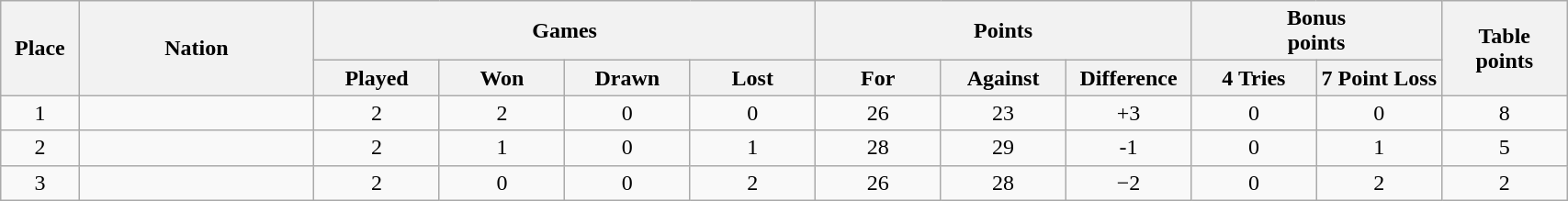<table class="wikitable" style="text-align:center">
<tr>
<th rowspan=2 width="5%">Place</th>
<th rowspan=2 width="15%">Nation</th>
<th colspan=4 width="32%">Games</th>
<th colspan=3 width="18%">Points</th>
<th colspan=2 width="16%">Bonus<br>points</th>
<th rowspan=2 width="10%">Table<br>points</th>
</tr>
<tr>
<th width="8%">Played</th>
<th width="8%">Won</th>
<th width="8%">Drawn</th>
<th width="8%">Lost</th>
<th width="8%">For</th>
<th width="8%">Against</th>
<th width="8%">Difference</th>
<th width="8%">4 Tries</th>
<th width="8%">7 Point Loss</th>
</tr>
<tr>
<td>1</td>
<td align=left></td>
<td>2</td>
<td>2</td>
<td>0</td>
<td>0</td>
<td>26</td>
<td>23</td>
<td>+3</td>
<td>0</td>
<td>0</td>
<td>8</td>
</tr>
<tr>
<td>2</td>
<td align=left></td>
<td>2</td>
<td>1</td>
<td>0</td>
<td>1</td>
<td>28</td>
<td>29</td>
<td>-1</td>
<td>0</td>
<td>1</td>
<td>5</td>
</tr>
<tr>
<td>3</td>
<td align=left></td>
<td>2</td>
<td>0</td>
<td>0</td>
<td>2</td>
<td>26</td>
<td>28</td>
<td>−2</td>
<td>0</td>
<td>2</td>
<td>2</td>
</tr>
</table>
